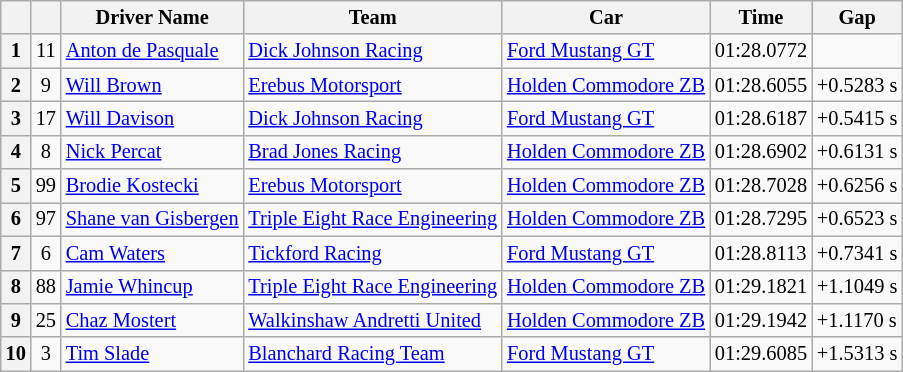<table class="wikitable" style=font-size:85%;>
<tr>
<th></th>
<th></th>
<th>Driver Name</th>
<th>Team</th>
<th>Car</th>
<th>Time</th>
<th>Gap</th>
</tr>
<tr>
<th>1</th>
<td align=center>11</td>
<td> <a href='#'>Anton de Pasquale</a></td>
<td><a href='#'>Dick Johnson Racing</a></td>
<td><a href='#'>Ford Mustang GT</a></td>
<td>01:28.0772</td>
<td></td>
</tr>
<tr>
<th>2</th>
<td align=center>9</td>
<td> <a href='#'>Will Brown</a></td>
<td><a href='#'>Erebus Motorsport</a></td>
<td><a href='#'>Holden Commodore ZB</a></td>
<td>01:28.6055</td>
<td>+0.5283 s</td>
</tr>
<tr>
<th>3</th>
<td align=center>17</td>
<td> <a href='#'>Will Davison</a></td>
<td><a href='#'>Dick Johnson Racing</a></td>
<td><a href='#'>Ford Mustang GT</a></td>
<td>01:28.6187</td>
<td>+0.5415 s</td>
</tr>
<tr>
<th>4</th>
<td align=center>8</td>
<td> <a href='#'>Nick Percat</a></td>
<td><a href='#'>Brad Jones Racing</a></td>
<td><a href='#'>Holden Commodore ZB</a></td>
<td>01:28.6902</td>
<td>+0.6131 s</td>
</tr>
<tr>
<th>5</th>
<td align=center>99</td>
<td> <a href='#'>Brodie Kostecki</a></td>
<td><a href='#'>Erebus Motorsport</a></td>
<td><a href='#'>Holden Commodore ZB</a></td>
<td>01:28.7028</td>
<td>+0.6256 s</td>
</tr>
<tr>
<th>6</th>
<td align=center>97</td>
<td> <a href='#'>Shane van Gisbergen</a></td>
<td><a href='#'>Triple Eight Race Engineering</a></td>
<td><a href='#'>Holden Commodore ZB</a></td>
<td>01:28.7295</td>
<td>+0.6523 s</td>
</tr>
<tr>
<th>7</th>
<td align=center>6</td>
<td> <a href='#'>Cam Waters</a></td>
<td><a href='#'>Tickford Racing</a></td>
<td><a href='#'>Ford Mustang GT</a></td>
<td>01:28.8113</td>
<td>+0.7341 s</td>
</tr>
<tr>
<th>8</th>
<td align=center>88</td>
<td> <a href='#'>Jamie Whincup</a></td>
<td><a href='#'>Triple Eight Race Engineering</a></td>
<td><a href='#'>Holden Commodore ZB</a></td>
<td>01:29.1821</td>
<td>+1.1049 s</td>
</tr>
<tr>
<th>9</th>
<td align=center>25</td>
<td> <a href='#'>Chaz Mostert</a></td>
<td><a href='#'>Walkinshaw Andretti United</a></td>
<td><a href='#'>Holden Commodore ZB</a></td>
<td>01:29.1942</td>
<td>+1.1170 s</td>
</tr>
<tr>
<th>10</th>
<td align=center>3</td>
<td> <a href='#'>Tim Slade</a></td>
<td><a href='#'>Blanchard Racing Team</a></td>
<td><a href='#'>Ford Mustang GT</a></td>
<td>01:29.6085</td>
<td>+1.5313 s</td>
</tr>
</table>
